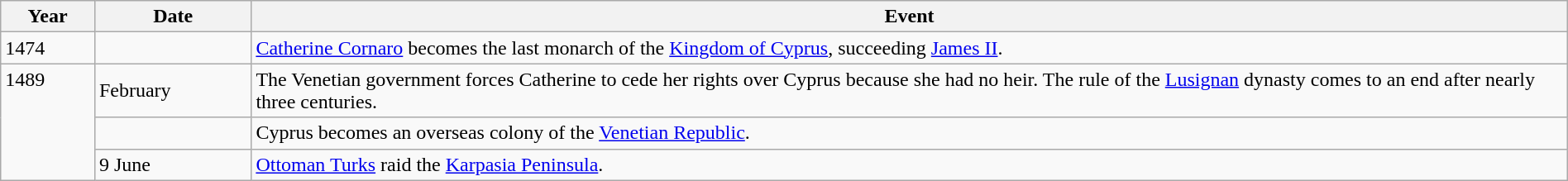<table class="wikitable" width="100%">
<tr>
<th style="width:6%">Year</th>
<th style="width:10%">Date</th>
<th>Event</th>
</tr>
<tr>
<td>1474</td>
<td></td>
<td><a href='#'>Catherine Cornaro</a> becomes the last monarch of the <a href='#'>Kingdom of Cyprus</a>, succeeding <a href='#'>James II</a>.</td>
</tr>
<tr>
<td rowspan="3" style="vertical-align:top">1489</td>
<td>February</td>
<td>The Venetian government forces Catherine to cede her rights over Cyprus because she had no heir. The rule of the <a href='#'>Lusignan</a> dynasty comes to an end after nearly three centuries.</td>
</tr>
<tr>
<td></td>
<td>Cyprus becomes an overseas colony of the <a href='#'>Venetian Republic</a>.</td>
</tr>
<tr>
<td>9 June</td>
<td><a href='#'>Ottoman Turks</a> raid the <a href='#'>Karpasia Peninsula</a>.</td>
</tr>
</table>
